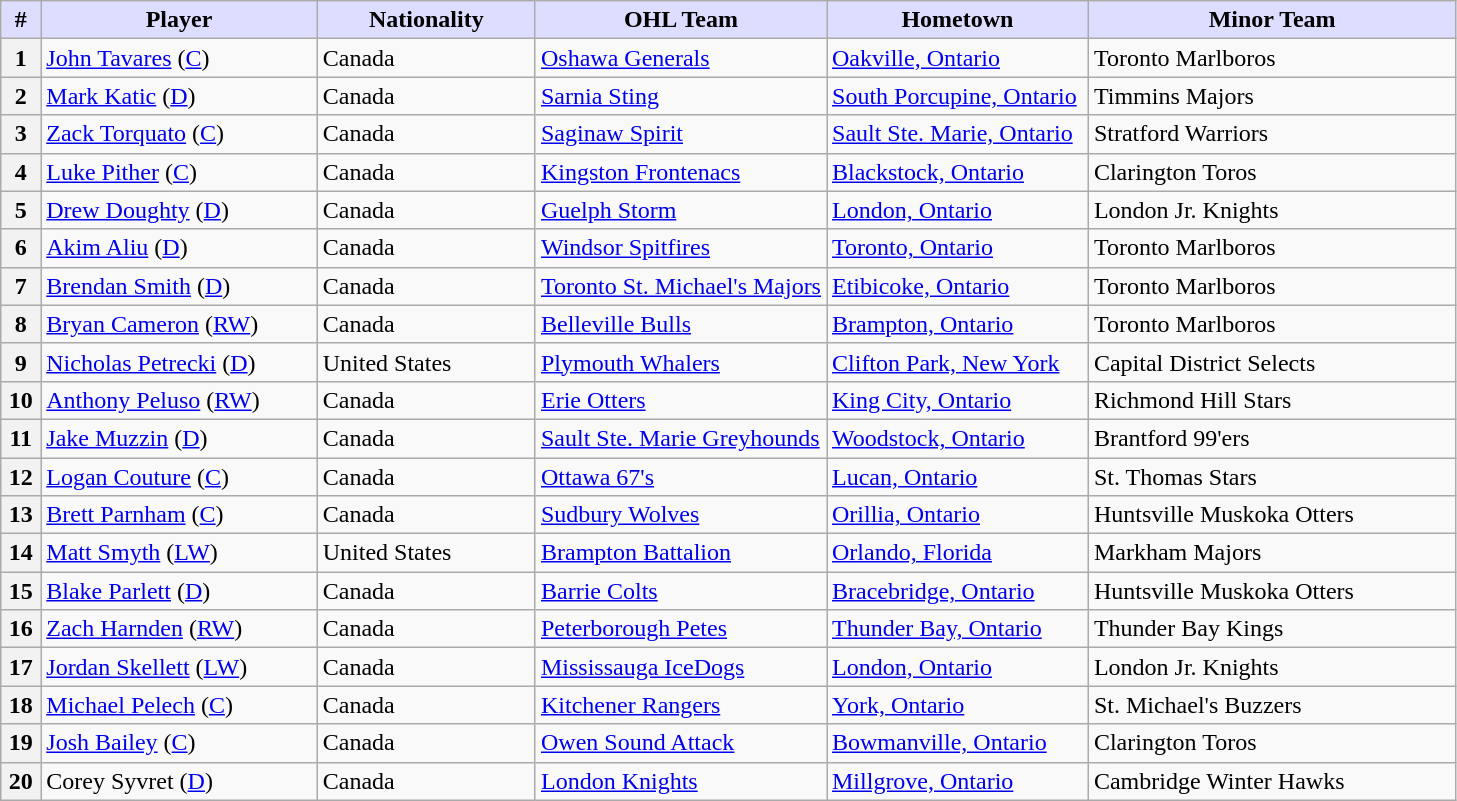<table class="wikitable">
<tr>
<th style="background:#ddf; width:2.75%;">#</th>
<th style="background:#ddf; width:19.0%;">Player</th>
<th style="background:#ddf; width:15.0%;">Nationality</th>
<th style="background:#ddf; width:20.0%;">OHL Team</th>
<th style="background:#ddf; width:18.0%;">Hometown</th>
<th style="background:#ddf; width:100.0%;">Minor Team</th>
</tr>
<tr>
<th>1</th>
<td><a href='#'>John Tavares</a> (<a href='#'>C</a>)</td>
<td> Canada</td>
<td><a href='#'>Oshawa Generals</a></td>
<td><a href='#'>Oakville, Ontario</a></td>
<td>Toronto Marlboros</td>
</tr>
<tr>
<th>2</th>
<td><a href='#'>Mark Katic</a> (<a href='#'>D</a>)</td>
<td> Canada</td>
<td><a href='#'>Sarnia Sting</a></td>
<td><a href='#'>South Porcupine, Ontario</a></td>
<td>Timmins Majors</td>
</tr>
<tr>
<th>3</th>
<td><a href='#'>Zack Torquato</a> (<a href='#'>C</a>)</td>
<td> Canada</td>
<td><a href='#'>Saginaw Spirit</a></td>
<td><a href='#'>Sault Ste. Marie, Ontario</a></td>
<td>Stratford Warriors</td>
</tr>
<tr>
<th>4</th>
<td><a href='#'>Luke Pither</a> (<a href='#'>C</a>)</td>
<td> Canada</td>
<td><a href='#'>Kingston Frontenacs</a></td>
<td><a href='#'>Blackstock, Ontario</a></td>
<td>Clarington Toros</td>
</tr>
<tr>
<th>5</th>
<td><a href='#'>Drew Doughty</a> (<a href='#'>D</a>)</td>
<td> Canada</td>
<td><a href='#'>Guelph Storm</a></td>
<td><a href='#'>London, Ontario</a></td>
<td>London Jr. Knights</td>
</tr>
<tr>
<th>6</th>
<td><a href='#'>Akim Aliu</a> (<a href='#'>D</a>)</td>
<td> Canada</td>
<td><a href='#'>Windsor Spitfires</a></td>
<td><a href='#'>Toronto, Ontario</a></td>
<td>Toronto Marlboros</td>
</tr>
<tr>
<th>7</th>
<td><a href='#'>Brendan Smith</a> (<a href='#'>D</a>)</td>
<td> Canada</td>
<td><a href='#'>Toronto St. Michael's Majors</a></td>
<td><a href='#'>Etibicoke, Ontario</a></td>
<td>Toronto Marlboros</td>
</tr>
<tr>
<th>8</th>
<td><a href='#'>Bryan Cameron</a> (<a href='#'>RW</a>)</td>
<td> Canada</td>
<td><a href='#'>Belleville Bulls</a></td>
<td><a href='#'>Brampton, Ontario</a></td>
<td>Toronto Marlboros</td>
</tr>
<tr>
<th>9</th>
<td><a href='#'>Nicholas Petrecki</a> (<a href='#'>D</a>)</td>
<td> United States</td>
<td><a href='#'>Plymouth Whalers</a></td>
<td><a href='#'>Clifton Park, New York</a></td>
<td>Capital District Selects</td>
</tr>
<tr>
<th>10</th>
<td><a href='#'>Anthony Peluso</a> (<a href='#'>RW</a>)</td>
<td> Canada</td>
<td><a href='#'>Erie Otters</a></td>
<td><a href='#'>King City, Ontario</a></td>
<td>Richmond Hill Stars</td>
</tr>
<tr>
<th>11</th>
<td><a href='#'>Jake Muzzin</a> (<a href='#'>D</a>)</td>
<td> Canada</td>
<td><a href='#'>Sault Ste. Marie Greyhounds</a></td>
<td><a href='#'>Woodstock, Ontario</a></td>
<td>Brantford 99'ers</td>
</tr>
<tr>
<th>12</th>
<td><a href='#'>Logan Couture</a> (<a href='#'>C</a>)</td>
<td> Canada</td>
<td><a href='#'>Ottawa 67's</a></td>
<td><a href='#'>Lucan, Ontario</a></td>
<td>St. Thomas Stars</td>
</tr>
<tr>
<th>13</th>
<td><a href='#'>Brett Parnham</a> (<a href='#'>C</a>)</td>
<td> Canada</td>
<td><a href='#'>Sudbury Wolves</a></td>
<td><a href='#'>Orillia, Ontario</a></td>
<td>Huntsville Muskoka Otters</td>
</tr>
<tr>
<th>14</th>
<td><a href='#'>Matt Smyth</a> (<a href='#'>LW</a>)</td>
<td> United States</td>
<td><a href='#'>Brampton Battalion</a></td>
<td><a href='#'>Orlando, Florida</a></td>
<td>Markham Majors</td>
</tr>
<tr>
<th>15</th>
<td><a href='#'>Blake Parlett</a> (<a href='#'>D</a>)</td>
<td> Canada</td>
<td><a href='#'>Barrie Colts</a></td>
<td><a href='#'>Bracebridge, Ontario</a></td>
<td>Huntsville Muskoka Otters</td>
</tr>
<tr>
<th>16</th>
<td><a href='#'>Zach Harnden</a> (<a href='#'>RW</a>)</td>
<td> Canada</td>
<td><a href='#'>Peterborough Petes</a></td>
<td><a href='#'>Thunder Bay, Ontario</a></td>
<td>Thunder Bay Kings</td>
</tr>
<tr>
<th>17</th>
<td><a href='#'>Jordan Skellett</a> (<a href='#'>LW</a>)</td>
<td> Canada</td>
<td><a href='#'>Mississauga IceDogs</a></td>
<td><a href='#'>London, Ontario</a></td>
<td>London Jr. Knights</td>
</tr>
<tr>
<th>18</th>
<td><a href='#'>Michael Pelech</a> (<a href='#'>C</a>)</td>
<td> Canada</td>
<td><a href='#'>Kitchener Rangers</a></td>
<td><a href='#'>York, Ontario</a></td>
<td>St. Michael's Buzzers</td>
</tr>
<tr>
<th>19</th>
<td><a href='#'>Josh Bailey</a> (<a href='#'>C</a>)</td>
<td> Canada</td>
<td><a href='#'>Owen Sound Attack</a></td>
<td><a href='#'>Bowmanville, Ontario</a></td>
<td>Clarington Toros</td>
</tr>
<tr>
<th>20</th>
<td>Corey Syvret (<a href='#'>D</a>)</td>
<td> Canada</td>
<td><a href='#'>London Knights</a></td>
<td><a href='#'>Millgrove, Ontario</a></td>
<td>Cambridge Winter Hawks</td>
</tr>
</table>
